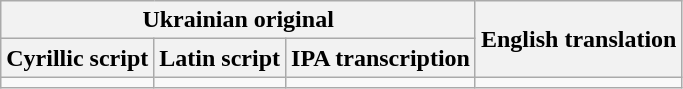<table class="wikitable">
<tr>
<th colspan=3>Ukrainian original</th>
<th rowspan=2>English translation</th>
</tr>
<tr style="white-space:nowrap;text-align:center;">
<th>Cyrillic script<br></th>
<th>Latin script</th>
<th>IPA transcription</th>
</tr>
<tr style="vertical-align:top; white-space:nowrap; text-align:center;">
<td></td>
<td></td>
<td></td>
<td></td>
</tr>
</table>
